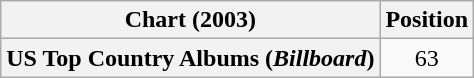<table class="wikitable plainrowheaders" style="text-align:center;">
<tr>
<th>Chart (2003)</th>
<th>Position</th>
</tr>
<tr>
<th scope="row">US Top Country Albums (<em>Billboard</em>)</th>
<td>63</td>
</tr>
</table>
